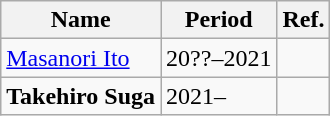<table class="wikitable" style="text-align: right;">
<tr>
<th>Name</th>
<th>Period</th>
<th>Ref.</th>
</tr>
<tr>
<td style="text-align: left;"> <a href='#'>Masanori Ito</a></td>
<td style="text-align: left;">20??–2021</td>
<td></td>
</tr>
<tr>
<td style="text-align: left;"> <strong>Takehiro Suga</strong></td>
<td style="text-align: left;">2021–</td>
<td></td>
</tr>
</table>
